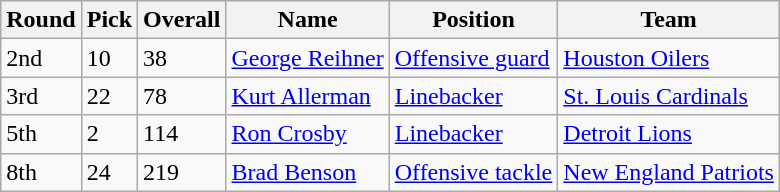<table class="wikitable">
<tr>
<th>Round</th>
<th>Pick</th>
<th>Overall</th>
<th>Name</th>
<th>Position</th>
<th>Team</th>
</tr>
<tr>
<td>2nd</td>
<td>10</td>
<td>38</td>
<td><a href='#'>George Reihner</a></td>
<td><a href='#'>Offensive guard</a></td>
<td><a href='#'>Houston Oilers</a></td>
</tr>
<tr>
<td>3rd</td>
<td>22</td>
<td>78</td>
<td><a href='#'>Kurt Allerman</a></td>
<td><a href='#'>Linebacker</a></td>
<td><a href='#'>St. Louis Cardinals</a></td>
</tr>
<tr>
<td>5th</td>
<td>2</td>
<td>114</td>
<td><a href='#'>Ron Crosby</a></td>
<td><a href='#'>Linebacker</a></td>
<td><a href='#'>Detroit Lions</a></td>
</tr>
<tr>
<td>8th</td>
<td>24</td>
<td>219</td>
<td><a href='#'>Brad Benson</a></td>
<td><a href='#'>Offensive tackle</a></td>
<td><a href='#'>New England Patriots</a></td>
</tr>
</table>
